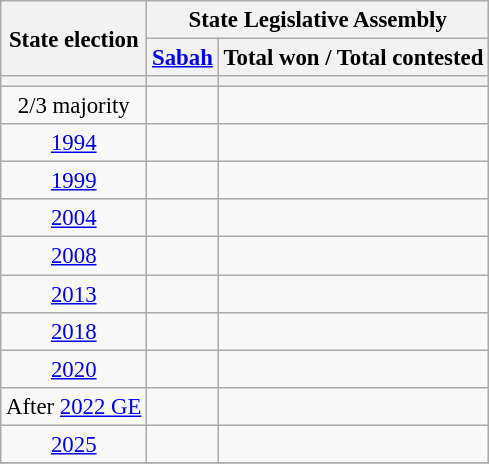<table class="wikitable sortable" style="text-align:center; font-size:95%">
<tr>
<th rowspan="2">State election</th>
<th colspan="2">State Legislative Assembly</th>
</tr>
<tr>
<th><a href='#'>Sabah</a></th>
<th>Total won / Total contested</th>
</tr>
<tr>
<th></th>
<th></th>
<th></th>
</tr>
<tr>
<td>2/3 majority</td>
<td></td>
<td></td>
</tr>
<tr>
<td><a href='#'>1994</a></td>
<td></td>
<td></td>
</tr>
<tr>
<td><a href='#'>1999</a></td>
<td></td>
<td></td>
</tr>
<tr>
<td><a href='#'>2004</a></td>
<td></td>
<td></td>
</tr>
<tr>
<td><a href='#'>2008</a></td>
<td></td>
<td></td>
</tr>
<tr>
<td><a href='#'>2013</a></td>
<td></td>
<td></td>
</tr>
<tr>
<td><a href='#'>2018</a></td>
<td></td>
<td></td>
</tr>
<tr>
<td><a href='#'>2020</a></td>
<td></td>
<td></td>
</tr>
<tr>
<td>After <a href='#'>2022 GE</a><br></td>
<td></td>
<td></td>
</tr>
<tr>
<td><a href='#'>2025</a></td>
<td></td>
<td></td>
</tr>
<tr>
</tr>
</table>
